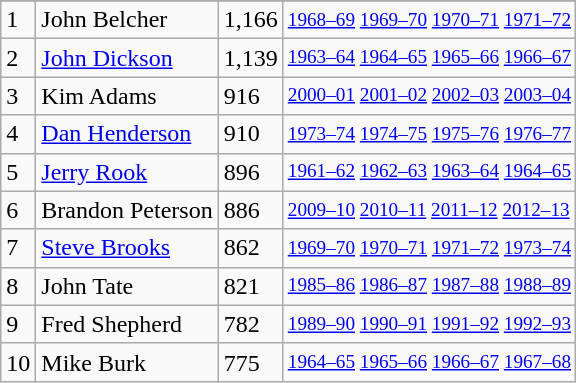<table class="wikitable">
<tr>
</tr>
<tr>
<td>1</td>
<td>John Belcher</td>
<td>1,166</td>
<td style="font-size:80%;"><a href='#'>1968–69</a> <a href='#'>1969–70</a> <a href='#'>1970–71</a> <a href='#'>1971–72</a></td>
</tr>
<tr>
<td>2</td>
<td><a href='#'>John Dickson</a></td>
<td>1,139</td>
<td style="font-size:80%;"><a href='#'>1963–64</a> <a href='#'>1964–65</a> <a href='#'>1965–66</a> <a href='#'>1966–67</a></td>
</tr>
<tr>
<td>3</td>
<td>Kim Adams</td>
<td>916</td>
<td style="font-size:80%;"><a href='#'>2000–01</a> <a href='#'>2001–02</a> <a href='#'>2002–03</a> <a href='#'>2003–04</a></td>
</tr>
<tr>
<td>4</td>
<td><a href='#'>Dan Henderson</a></td>
<td>910</td>
<td style="font-size:80%;"><a href='#'>1973–74</a> <a href='#'>1974–75</a> <a href='#'>1975–76</a> <a href='#'>1976–77</a></td>
</tr>
<tr>
<td>5</td>
<td><a href='#'>Jerry Rook</a></td>
<td>896</td>
<td style="font-size:80%;"><a href='#'>1961–62</a> <a href='#'>1962–63</a> <a href='#'>1963–64</a> <a href='#'>1964–65</a></td>
</tr>
<tr>
<td>6</td>
<td>Brandon Peterson</td>
<td>886</td>
<td style="font-size:80%;"><a href='#'>2009–10</a> <a href='#'>2010–11</a> <a href='#'>2011–12</a> <a href='#'>2012–13</a></td>
</tr>
<tr>
<td>7</td>
<td><a href='#'>Steve Brooks</a></td>
<td>862</td>
<td style="font-size:80%;"><a href='#'>1969–70</a> <a href='#'>1970–71</a> <a href='#'>1971–72</a> <a href='#'>1973–74</a></td>
</tr>
<tr>
<td>8</td>
<td>John Tate</td>
<td>821</td>
<td style="font-size:80%;"><a href='#'>1985–86</a> <a href='#'>1986–87</a> <a href='#'>1987–88</a> <a href='#'>1988–89</a></td>
</tr>
<tr>
<td>9</td>
<td>Fred Shepherd</td>
<td>782</td>
<td style="font-size:80%;"><a href='#'>1989–90</a> <a href='#'>1990–91</a> <a href='#'>1991–92</a> <a href='#'>1992–93</a></td>
</tr>
<tr>
<td>10</td>
<td>Mike Burk</td>
<td>775</td>
<td style="font-size:80%;"><a href='#'>1964–65</a> <a href='#'>1965–66</a> <a href='#'>1966–67</a> <a href='#'>1967–68</a></td>
</tr>
</table>
